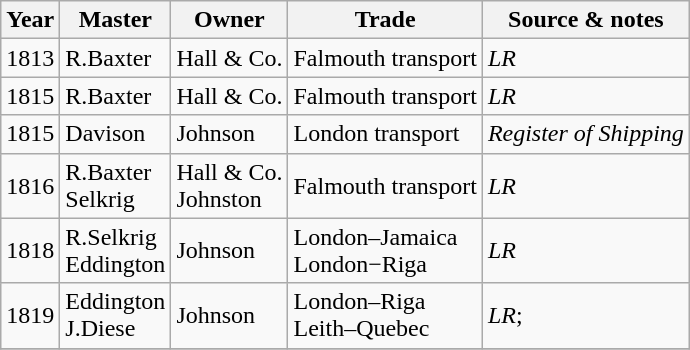<table class="sortable wikitable">
<tr>
<th>Year</th>
<th>Master</th>
<th>Owner</th>
<th>Trade</th>
<th>Source & notes</th>
</tr>
<tr>
<td>1813</td>
<td>R.Baxter</td>
<td>Hall & Co.</td>
<td>Falmouth transport</td>
<td><em>LR</em></td>
</tr>
<tr>
<td>1815</td>
<td>R.Baxter</td>
<td>Hall & Co.</td>
<td>Falmouth transport</td>
<td><em>LR</em></td>
</tr>
<tr>
<td>1815</td>
<td>Davison</td>
<td>Johnson</td>
<td>London transport</td>
<td><em>Register of Shipping</em></td>
</tr>
<tr>
<td>1816</td>
<td>R.Baxter<br>Selkrig</td>
<td>Hall & Co.<br>Johnston</td>
<td>Falmouth transport</td>
<td><em>LR</em></td>
</tr>
<tr>
<td>1818</td>
<td>R.Selkrig<br>Eddington</td>
<td>Johnson</td>
<td>London–Jamaica<br>London−Riga</td>
<td><em>LR</em></td>
</tr>
<tr>
<td>1819</td>
<td>Eddington<br>J.Diese</td>
<td>Johnson</td>
<td>London–Riga<br>Leith–Quebec</td>
<td><em>LR</em>;</td>
</tr>
<tr>
</tr>
</table>
